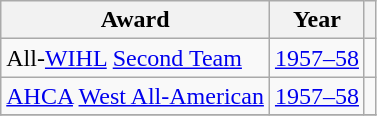<table class="wikitable">
<tr>
<th>Award</th>
<th>Year</th>
<th></th>
</tr>
<tr>
<td>All-<a href='#'>WIHL</a> <a href='#'>Second Team</a></td>
<td><a href='#'>1957–58</a></td>
<td></td>
</tr>
<tr>
<td><a href='#'>AHCA</a> <a href='#'>West All-American</a></td>
<td><a href='#'>1957–58</a></td>
<td></td>
</tr>
<tr>
</tr>
</table>
